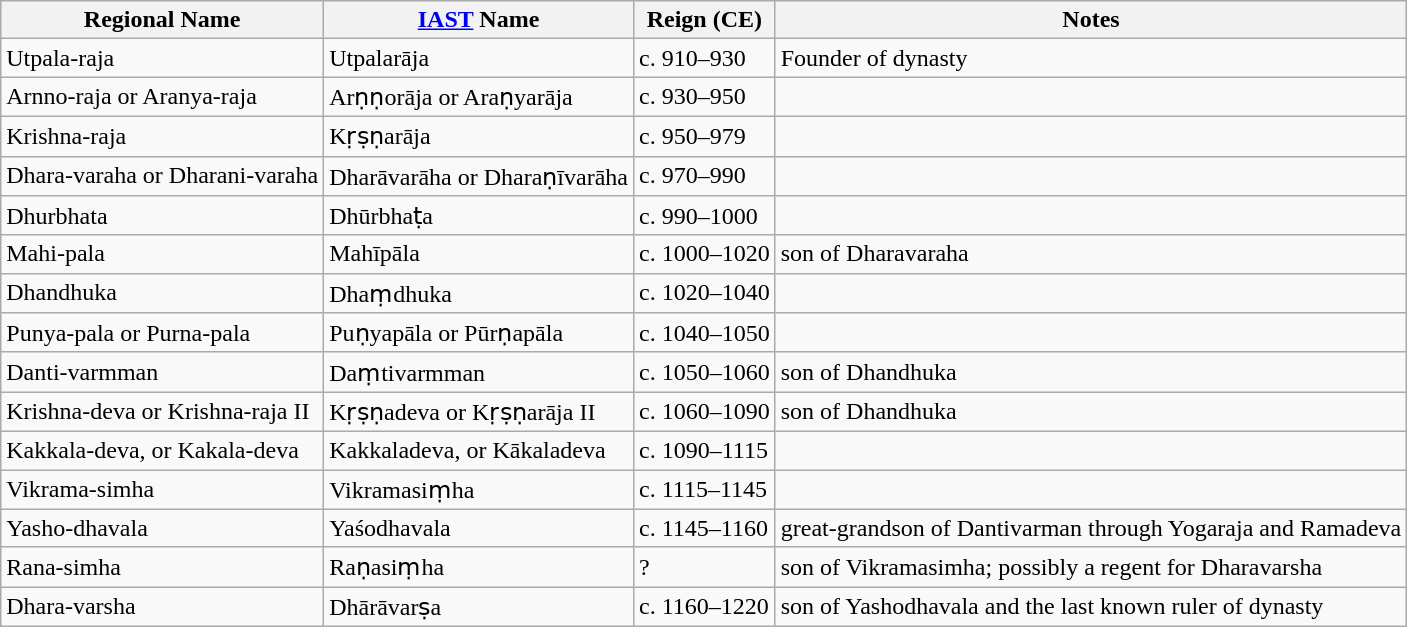<table class="wikitable">
<tr>
<th>Regional Name</th>
<th><a href='#'>IAST</a> Name</th>
<th>Reign (CE)</th>
<th>Notes</th>
</tr>
<tr>
<td>Utpala-raja</td>
<td>Utpalarāja</td>
<td>c. 910–930</td>
<td>Founder of dynasty</td>
</tr>
<tr>
<td>Arnno-raja or Aranya-raja</td>
<td>Arṇṇorāja or Araṇyarāja</td>
<td>c. 930–950</td>
<td></td>
</tr>
<tr>
<td>Krishna-raja</td>
<td>Kṛṣṇarāja</td>
<td>c. 950–979</td>
<td></td>
</tr>
<tr>
<td>Dhara-varaha or Dharani-varaha</td>
<td>Dharāvarāha or Dharaṇīvarāha</td>
<td>c. 970–990</td>
<td></td>
</tr>
<tr>
<td>Dhurbhata</td>
<td>Dhūrbhaṭa</td>
<td>c. 990–1000</td>
<td></td>
</tr>
<tr>
<td>Mahi-pala</td>
<td>Mahīpāla</td>
<td>c. 1000–1020</td>
<td>son of Dharavaraha</td>
</tr>
<tr>
<td>Dhandhuka</td>
<td>Dhaṃdhuka</td>
<td>c. 1020–1040</td>
<td></td>
</tr>
<tr>
<td>Punya-pala or Purna-pala</td>
<td>Puṇyapāla or Pūrṇapāla</td>
<td>c. 1040–1050</td>
<td></td>
</tr>
<tr>
<td>Danti-varmman</td>
<td>Daṃtivarmman</td>
<td>c. 1050–1060</td>
<td>son of Dhandhuka</td>
</tr>
<tr>
<td>Krishna-deva or Krishna-raja II</td>
<td>Kṛṣṇadeva or Kṛṣṇarāja II</td>
<td>c. 1060–1090</td>
<td>son of Dhandhuka</td>
</tr>
<tr>
<td>Kakkala-deva, or Kakala-deva</td>
<td>Kakkaladeva, or Kākaladeva</td>
<td>c. 1090–1115</td>
<td></td>
</tr>
<tr>
<td>Vikrama-simha</td>
<td>Vikramasiṃha</td>
<td>c. 1115–1145</td>
<td></td>
</tr>
<tr>
<td>Yasho-dhavala</td>
<td>Yaśodhavala</td>
<td>c. 1145–1160</td>
<td>great-grandson of Dantivarman through Yogaraja and Ramadeva</td>
</tr>
<tr>
<td>Rana-simha</td>
<td>Raṇasiṃha</td>
<td>?</td>
<td>son of Vikramasimha; possibly a regent for Dharavarsha</td>
</tr>
<tr>
<td>Dhara-varsha</td>
<td>Dhārāvarṣa</td>
<td>c. 1160–1220</td>
<td>son of Yashodhavala and the last known ruler of dynasty</td>
</tr>
</table>
